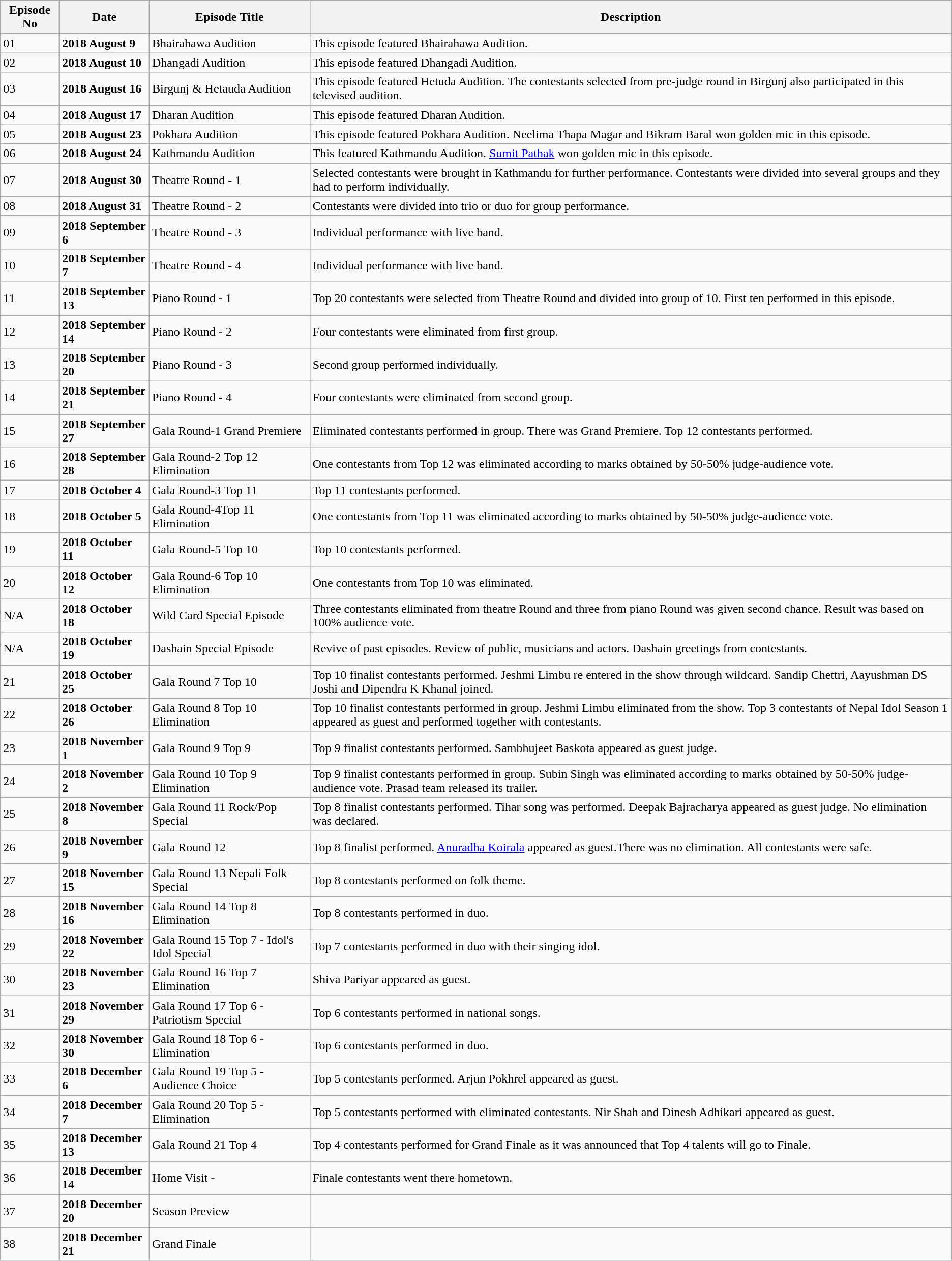<table class="wikitable">
<tr>
<th>Episode No</th>
<th>Date</th>
<th>Episode Title</th>
<th>Description</th>
</tr>
<tr>
<td>01</td>
<td><strong>2018 August 9</strong></td>
<td>Bhairahawa Audition</td>
<td>This episode featured Bhairahawa Audition.</td>
</tr>
<tr>
<td>02</td>
<td><strong>2018 August 10</strong></td>
<td>Dhangadi Audition</td>
<td>This episode featured Dhangadi Audition.</td>
</tr>
<tr>
<td>03</td>
<td><strong>2018 August 16</strong></td>
<td>Birgunj & Hetauda Audition</td>
<td>This episode featured Hetuda Audition. The contestants selected from pre-judge round in Birgunj also participated in this televised audition.</td>
</tr>
<tr>
<td>04</td>
<td><strong>2018 August 17</strong></td>
<td>Dharan Audition</td>
<td>This episode featured Dharan Audition.</td>
</tr>
<tr>
<td>05</td>
<td><strong>2018 August 23</strong></td>
<td>Pokhara Audition</td>
<td>This episode featured Pokhara Audition. Neelima Thapa Magar and Bikram Baral won golden mic in this episode.</td>
</tr>
<tr>
<td>06</td>
<td><strong>2018 August 24</strong></td>
<td>Kathmandu Audition</td>
<td>This featured Kathmandu Audition. <a href='#'>Sumit Pathak</a> won golden mic in this episode.</td>
</tr>
<tr>
<td>07</td>
<td><strong>2018 August 30</strong></td>
<td>Theatre Round - 1</td>
<td>Selected contestants were brought in Kathmandu for further performance. Contestants were divided into several groups and they had to perform individually.</td>
</tr>
<tr>
<td>08</td>
<td><strong>2018 August 31</strong></td>
<td>Theatre Round - 2</td>
<td>Contestants were divided into trio or duo for group performance.</td>
</tr>
<tr>
<td>09</td>
<td><strong>2018 September 6</strong></td>
<td>Theatre Round - 3</td>
<td>Individual performance with live band.</td>
</tr>
<tr>
<td>10</td>
<td><strong>2018 September 7</strong></td>
<td>Theatre Round - 4</td>
<td>Individual performance with live band.</td>
</tr>
<tr>
<td>11</td>
<td><strong>2018 September 13</strong></td>
<td>Piano Round - 1</td>
<td>Top 20 contestants were selected from Theatre Round and divided into group of 10. First ten performed in this episode.</td>
</tr>
<tr>
<td>12</td>
<td><strong>2018 September 14</strong></td>
<td>Piano Round - 2</td>
<td>Four contestants were eliminated from first group.</td>
</tr>
<tr>
<td>13</td>
<td><strong>2018 September 20</strong></td>
<td>Piano Round - 3</td>
<td>Second group performed individually.</td>
</tr>
<tr>
<td>14</td>
<td><strong>2018 September 21</strong></td>
<td>Piano Round - 4</td>
<td>Four contestants were eliminated from second group.</td>
</tr>
<tr>
<td>15</td>
<td><strong>2018 September 27</strong></td>
<td>Gala Round-1 Grand Premiere</td>
<td>Eliminated contestants performed in group. There was Grand Premiere. Top 12 contestants performed.</td>
</tr>
<tr>
<td>16</td>
<td><strong>2018 September 28</strong></td>
<td>Gala Round-2 Top 12 Elimination</td>
<td>One contestants from Top 12 was eliminated according to marks obtained by 50-50% judge-audience vote.</td>
</tr>
<tr>
<td>17</td>
<td><strong>2018 October 4</strong></td>
<td>Gala Round-3 Top 11</td>
<td>Top 11 contestants performed.</td>
</tr>
<tr>
<td>18</td>
<td><strong>2018 October 5</strong></td>
<td>Gala Round-4Top 11 Elimination</td>
<td>One contestants from Top 11 was eliminated according to marks obtained by 50-50% judge-audience vote.</td>
</tr>
<tr>
<td>19</td>
<td><strong>2018 October 11</strong></td>
<td>Gala Round-5 Top 10</td>
<td>Top 10 contestants performed.</td>
</tr>
<tr>
<td>20</td>
<td><strong>2018 October 12</strong></td>
<td>Gala Round-6 Top 10 Elimination</td>
<td>One contestants from Top 10 was eliminated.</td>
</tr>
<tr>
<td>N/A</td>
<td><strong>2018 October 18</strong></td>
<td>Wild Card Special Episode</td>
<td>Three contestants eliminated from theatre Round and three from piano Round was given second chance. Result was based on 100% audience vote.</td>
</tr>
<tr>
<td>N/A</td>
<td><strong>2018 October 19</strong></td>
<td>Dashain Special Episode</td>
<td>Revive of past episodes. Review of public, musicians and actors. Dashain greetings from contestants.</td>
</tr>
<tr>
<td>21</td>
<td><strong>2018 October 25</strong></td>
<td>Gala Round 7 Top 10</td>
<td>Top 10 finalist contestants performed. Jeshmi Limbu re entered in the show through wildcard. Sandip Chettri, Aayushman DS Joshi and Dipendra K Khanal joined.</td>
</tr>
<tr>
<td>22</td>
<td><strong>2018 October 26</strong></td>
<td>Gala Round 8 Top 10 Elimination</td>
<td>Top 10 finalist contestants performed in group. Jeshmi Limbu eliminated from the show. Top 3 contestants of Nepal Idol Season 1 appeared as guest and performed together with contestants.</td>
</tr>
<tr>
<td>23</td>
<td><strong>2018 November 1</strong></td>
<td>Gala Round 9 Top 9</td>
<td>Top 9 finalist contestants performed. Sambhujeet Baskota appeared as guest judge.</td>
</tr>
<tr>
<td>24</td>
<td><strong>2018 November 2</strong></td>
<td>Gala Round 10 Top 9 Elimination</td>
<td>Top 9 finalist contestants performed in group. Subin Singh was eliminated according to marks obtained by 50-50% judge-audience vote. Prasad team released its trailer.</td>
</tr>
<tr>
<td>25</td>
<td><strong>2018 November 8</strong></td>
<td>Gala Round 11 Rock/Pop Special</td>
<td>Top 8 finalist contestants performed. Tihar song was performed. Deepak Bajracharya appeared as guest judge. No elimination was declared.</td>
</tr>
<tr>
<td>26</td>
<td><strong>2018 November 9</strong></td>
<td>Gala Round 12</td>
<td>Top 8 finalist performed. <a href='#'>Anuradha Koirala</a> appeared as guest.There was no elimination. All contestants were safe.</td>
</tr>
<tr>
<td>27</td>
<td><strong>2018 November 15</strong></td>
<td>Gala Round 13 Nepali Folk Special</td>
<td>Top 8 contestants performed on folk theme.</td>
</tr>
<tr>
<td>28</td>
<td><strong>2018 November 16</strong></td>
<td>Gala Round 14 Top 8 Elimination</td>
<td>Top 8 contestants performed in duo.</td>
</tr>
<tr>
<td>29</td>
<td><strong>2018 November 22</strong></td>
<td>Gala Round 15 Top 7 - Idol's Idol Special</td>
<td>Top 7 contestants performed in duo with their singing idol.</td>
</tr>
<tr>
<td>30</td>
<td><strong>2018 November 23</strong></td>
<td>Gala Round 16 Top 7 Elimination</td>
<td>Shiva Pariyar appeared as guest.</td>
</tr>
<tr>
<td>31</td>
<td><strong>2018 November 29</strong></td>
<td>Gala Round 17 Top 6 - Patriotism Special</td>
<td>Top 6 contestants performed in national songs.</td>
</tr>
<tr>
<td>32</td>
<td><strong>2018 November 30</strong></td>
<td>Gala Round 18 Top 6 - Elimination</td>
<td>Top 6 contestants performed in duo.</td>
</tr>
<tr>
<td>33</td>
<td><strong>2018 December 6</strong></td>
<td>Gala Round 19 Top 5 - Audience Choice</td>
<td>Top 5 contestants performed. Arjun Pokhrel appeared as guest.</td>
</tr>
<tr>
<td>34</td>
<td><strong>2018 December 7</strong></td>
<td>Gala Round 20 Top 5 - Elimination</td>
<td>Top 5 contestants performed with eliminated contestants. Nir Shah and Dinesh Adhikari appeared as guest.</td>
</tr>
<tr>
<td>35</td>
<td><strong>2018 December 13</strong></td>
<td>Gala Round 21 Top 4</td>
<td>Top 4 contestants performed for Grand Finale as it was announced that Top 4 talents will go to Finale.</td>
</tr>
<tr>
</tr>
<tr>
<td>36</td>
<td><strong>2018 December 14</strong></td>
<td>Home Visit -</td>
<td>Finale contestants went there hometown.</td>
</tr>
<tr>
<td>37</td>
<td><strong>2018 December 20</strong></td>
<td>Season Preview</td>
<td></td>
</tr>
<tr>
<td>38</td>
<td><strong>2018 December 21</strong></td>
<td>Grand Finale</td>
<td></td>
</tr>
</table>
